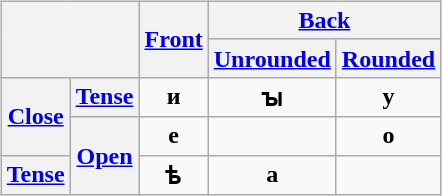<table>
<tr>
<td style="vertical-align: top"><br><table class="wikitable" style="text-align: center">
<tr>
<th colspan="2" rowspan="2"></th>
<th rowspan="2"><a href='#'>Front</a></th>
<th colspan="2"><a href='#'>Back</a></th>
</tr>
<tr>
<th><a href='#'>Unrounded</a></th>
<th><a href='#'>Rounded</a></th>
</tr>
<tr>
<th rowspan="2"><a href='#'>Close</a></th>
<th><a href='#'>Tense</a></th>
<td><strong>и</strong> </td>
<td><strong>ꙑ</strong> </td>
<td><strong>у</strong> </td>
</tr>
<tr>
<th rowspan="2"><a href='#'>Open</a></th>
<td><strong>е</strong> </td>
<td></td>
<td><strong>о</strong> </td>
</tr>
<tr>
<th><a href='#'>Tense</a></th>
<td><strong>ѣ</strong> </td>
<td><strong>a</strong> </td>
<td></td>
</tr>
</table>
</td>
</tr>
</table>
